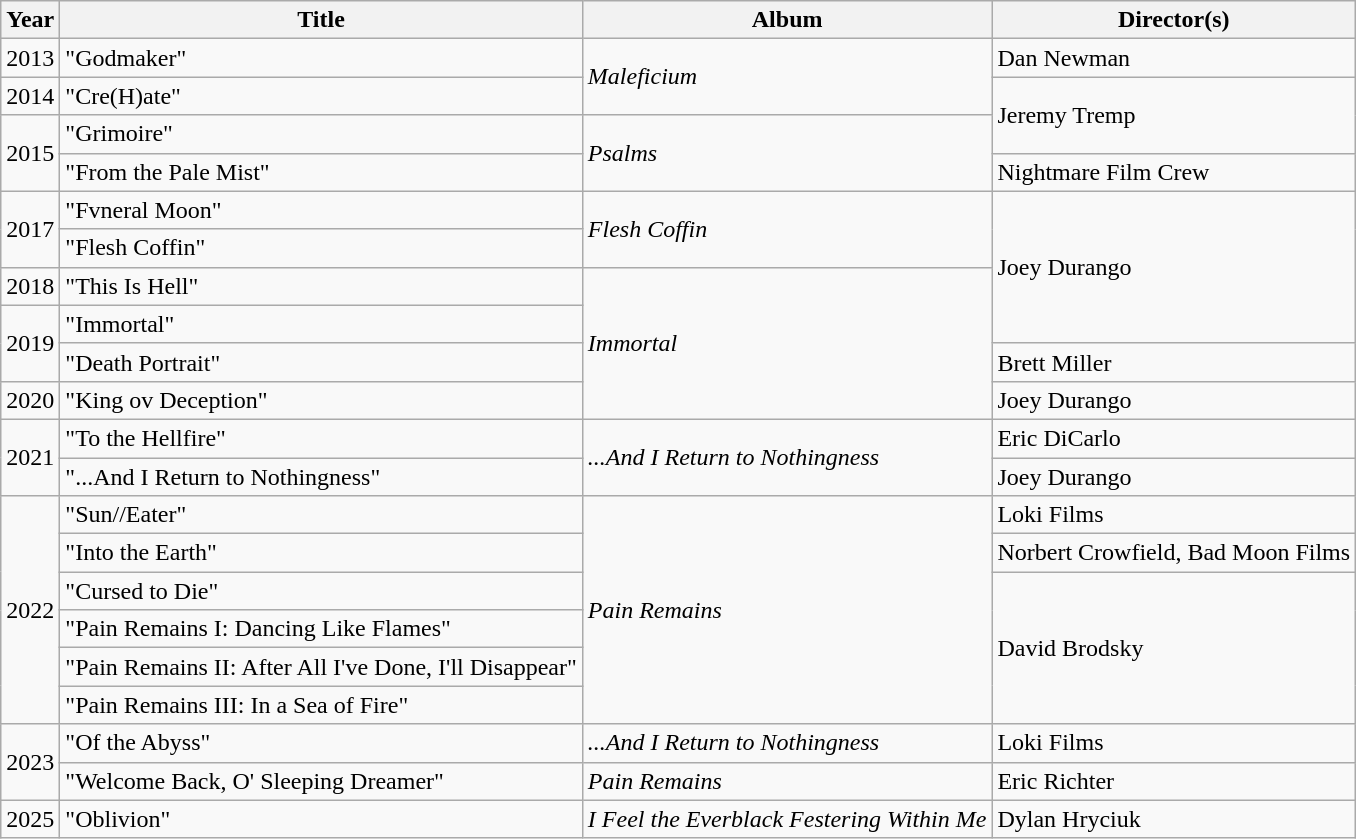<table class="wikitable plainrowheaders">
<tr>
<th>Year</th>
<th>Title</th>
<th>Album</th>
<th>Director(s)</th>
</tr>
<tr>
<td>2013</td>
<td>"Godmaker"</td>
<td rowspan="2"><em>Maleficium</em></td>
<td>Dan Newman</td>
</tr>
<tr>
<td>2014</td>
<td>"Cre(H)ate"</td>
<td rowspan="2">Jeremy Tremp</td>
</tr>
<tr>
<td rowspan="2">2015</td>
<td>"Grimoire"</td>
<td rowspan="2"><em>Psalms</em></td>
</tr>
<tr>
<td>"From the Pale Mist"</td>
<td>Nightmare Film Crew</td>
</tr>
<tr>
<td rowspan="2">2017</td>
<td>"Fvneral Moon"</td>
<td rowspan="2"><em>Flesh Coffin</em></td>
<td rowspan="4">Joey Durango</td>
</tr>
<tr>
<td>"Flesh Coffin"</td>
</tr>
<tr>
<td>2018</td>
<td>"This Is Hell"</td>
<td rowspan="4"><em>Immortal</em></td>
</tr>
<tr>
<td rowspan="2">2019</td>
<td>"Immortal"</td>
</tr>
<tr>
<td>"Death Portrait"</td>
<td>Brett Miller</td>
</tr>
<tr>
<td>2020</td>
<td>"King ov Deception"</td>
<td>Joey Durango</td>
</tr>
<tr>
<td rowspan="2">2021</td>
<td>"To the Hellfire"</td>
<td rowspan="2"><em>...And I Return to Nothingness</em></td>
<td>Eric DiCarlo</td>
</tr>
<tr>
<td>"...And I Return to Nothingness"</td>
<td>Joey Durango</td>
</tr>
<tr>
<td rowspan="6">2022</td>
<td>"Sun//Eater"</td>
<td rowspan="6"><em>Pain Remains</em></td>
<td>Loki Films</td>
</tr>
<tr>
<td>"Into the Earth"</td>
<td>Norbert Crowfield, Bad Moon Films</td>
</tr>
<tr>
<td>"Cursed to Die"</td>
<td rowspan="4">David Brodsky</td>
</tr>
<tr>
<td>"Pain Remains I: Dancing Like Flames"</td>
</tr>
<tr>
<td>"Pain Remains II: After All I've Done, I'll Disappear"</td>
</tr>
<tr>
<td>"Pain Remains III: In a Sea of Fire"</td>
</tr>
<tr>
<td rowspan="2">2023</td>
<td>"Of the Abyss"</td>
<td><em>...And I Return to Nothingness</em></td>
<td>Loki Films</td>
</tr>
<tr>
<td>"Welcome Back, O' Sleeping Dreamer"</td>
<td><em>Pain Remains</em></td>
<td>Eric Richter</td>
</tr>
<tr>
<td>2025</td>
<td>"Oblivion"</td>
<td><em>I Feel the Everblack Festering Within Me</em></td>
<td>Dylan Hryciuk</td>
</tr>
</table>
